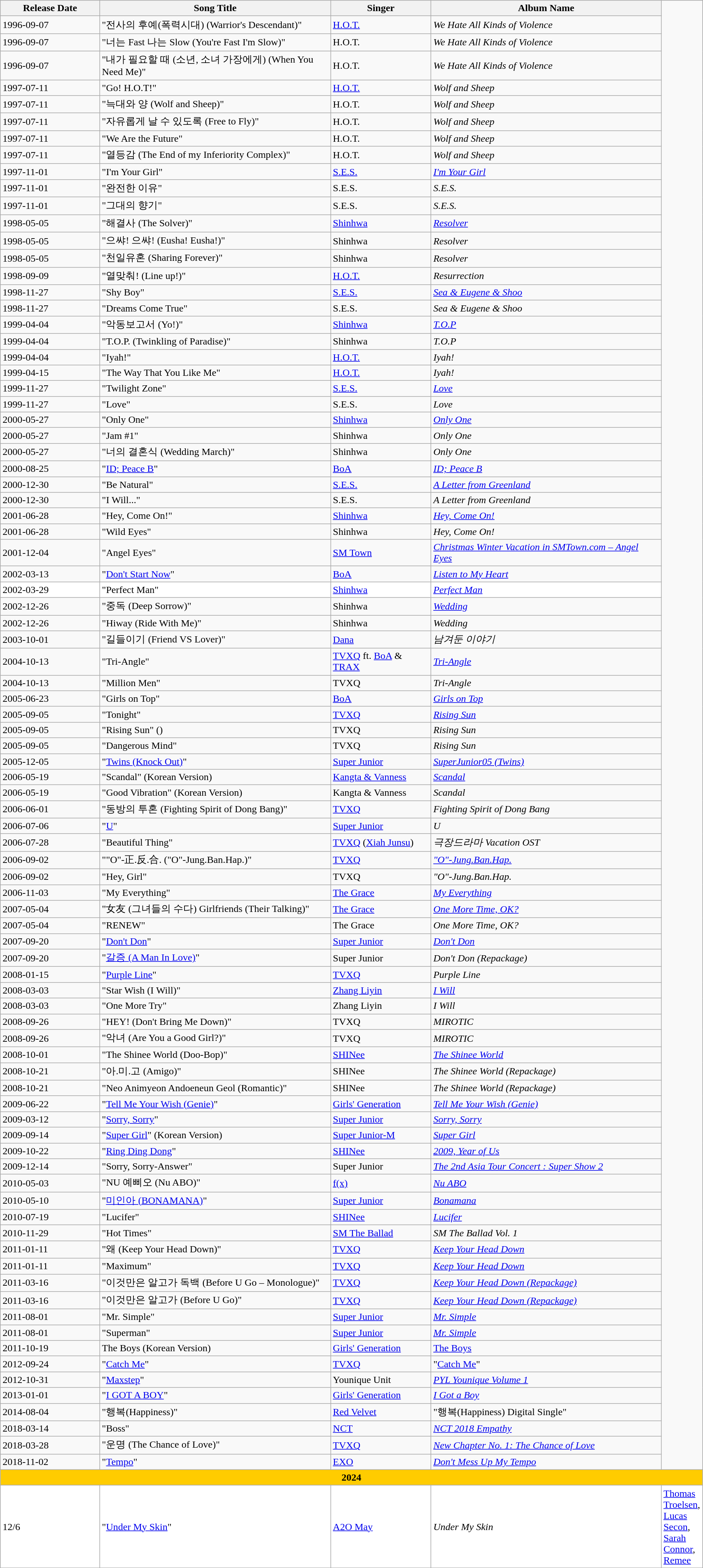<table class="wikitable sortable"  style="width:90%;" style="background:white; text-align:center;">
<tr>
<th width=15%>Release Date</th>
<th width=35%>Song Title</th>
<th width=15%>Singer</th>
<th width=35%>Album Name</th>
</tr>
<tr>
<td>1996-09-07</td>
<td>"전사의 후예(폭력시대) (Warrior's Descendant)"</td>
<td><a href='#'>H.O.T.</a></td>
<td><em>We Hate All Kinds of Violence</em></td>
</tr>
<tr>
<td>1996-09-07</td>
<td>"너는 Fast 나는 Slow (You're Fast I'm Slow)"</td>
<td>H.O.T.</td>
<td><em>We Hate All Kinds of Violence</em></td>
</tr>
<tr>
<td>1996-09-07</td>
<td>"내가 필요할 때 (소년, 소녀 가장에게) (When You Need Me)"</td>
<td>H.O.T.</td>
<td><em>We Hate All Kinds of Violence</em></td>
</tr>
<tr>
<td>1997-07-11</td>
<td>"Go! H.O.T!"</td>
<td><a href='#'>H.O.T.</a></td>
<td><em>Wolf and Sheep</em></td>
</tr>
<tr>
<td>1997-07-11</td>
<td>"늑대와 양 (Wolf and Sheep)"</td>
<td>H.O.T.</td>
<td><em>Wolf and Sheep</em></td>
</tr>
<tr>
<td>1997-07-11</td>
<td>"자유롭게 날 수 있도록 (Free to Fly)"</td>
<td>H.O.T.</td>
<td><em>Wolf and Sheep</em></td>
</tr>
<tr>
<td>1997-07-11</td>
<td>"We Are the Future"</td>
<td>H.O.T.</td>
<td><em>Wolf and Sheep</em></td>
</tr>
<tr>
<td>1997-07-11</td>
<td>"열등감 (The End of my Inferiority Complex)"</td>
<td>H.O.T.</td>
<td><em>Wolf and Sheep</em></td>
</tr>
<tr>
<td>1997-11-01</td>
<td>"I'm Your Girl"</td>
<td><a href='#'>S.E.S.</a></td>
<td><em><a href='#'>I'm Your Girl</a></em></td>
</tr>
<tr>
<td>1997-11-01</td>
<td>"완전한 이유"</td>
<td>S.E.S.</td>
<td><em>S.E.S.</em></td>
</tr>
<tr>
<td>1997-11-01</td>
<td>"그대의 향기"</td>
<td>S.E.S.</td>
<td><em>S.E.S.</em></td>
</tr>
<tr>
<td>1998-05-05</td>
<td>"해결사 (The Solver)"</td>
<td><a href='#'>Shinhwa</a></td>
<td><em><a href='#'>Resolver</a></em></td>
</tr>
<tr>
<td>1998-05-05</td>
<td>"으쌰! 으쌰! (Eusha! Eusha!)"</td>
<td>Shinhwa</td>
<td><em>Resolver</em></td>
</tr>
<tr>
<td>1998-05-05</td>
<td>"천일유혼 (Sharing Forever)"</td>
<td>Shinhwa</td>
<td><em>Resolver</em></td>
</tr>
<tr>
<td>1998-09-09</td>
<td>"열맞춰! (Line up!)"</td>
<td><a href='#'>H.O.T.</a></td>
<td><em>Resurrection</em></td>
</tr>
<tr>
<td>1998-11-27</td>
<td>"Shy Boy"</td>
<td><a href='#'>S.E.S.</a></td>
<td><em><a href='#'>Sea & Eugene & Shoo</a></em></td>
</tr>
<tr>
<td>1998-11-27</td>
<td>"Dreams Come True"</td>
<td>S.E.S.</td>
<td><em>Sea & Eugene & Shoo</em></td>
</tr>
<tr>
<td>1999-04-04</td>
<td>"악동보고서 (Yo!)"</td>
<td><a href='#'>Shinhwa</a></td>
<td><em><a href='#'>T.O.P</a></em></td>
</tr>
<tr>
<td>1999-04-04</td>
<td>"T.O.P. (Twinkling of Paradise)"</td>
<td>Shinhwa</td>
<td><em>T.O.P</em></td>
</tr>
<tr>
<td>1999-04-04</td>
<td>"Iyah!"</td>
<td><a href='#'>H.O.T.</a></td>
<td><em>Iyah!</em></td>
</tr>
<tr>
<td>1999-04-15</td>
<td>"The Way That You Like Me"</td>
<td><a href='#'>H.O.T.</a></td>
<td><em>Iyah!</em></td>
</tr>
<tr>
<td>1999-11-27</td>
<td>"Twilight Zone"</td>
<td><a href='#'>S.E.S.</a></td>
<td><em><a href='#'>Love</a></em></td>
</tr>
<tr>
<td>1999-11-27</td>
<td>"Love"</td>
<td>S.E.S.</td>
<td><em>Love</em></td>
</tr>
<tr>
<td>2000-05-27</td>
<td>"Only One"</td>
<td><a href='#'>Shinhwa</a></td>
<td><em><a href='#'>Only One</a></em></td>
</tr>
<tr>
<td>2000-05-27</td>
<td>"Jam #1"</td>
<td>Shinhwa</td>
<td><em>Only One</em></td>
</tr>
<tr>
<td>2000-05-27</td>
<td>"너의 결혼식 (Wedding March)"</td>
<td>Shinhwa</td>
<td><em>Only One</em></td>
</tr>
<tr>
<td>2000-08-25</td>
<td>"<a href='#'>ID; Peace B</a>"</td>
<td><a href='#'>BoA</a></td>
<td><em><a href='#'>ID; Peace B</a></em></td>
</tr>
<tr>
<td>2000-12-30</td>
<td>"Be Natural"</td>
<td><a href='#'>S.E.S.</a></td>
<td><em><a href='#'>A Letter from Greenland</a></em></td>
</tr>
<tr>
<td>2000-12-30</td>
<td>"I Will..."</td>
<td>S.E.S.</td>
<td><em>A Letter from Greenland</em></td>
</tr>
<tr>
<td>2001-06-28</td>
<td>"Hey, Come On!"</td>
<td><a href='#'>Shinhwa</a></td>
<td><em><a href='#'>Hey, Come On!</a></em></td>
</tr>
<tr>
<td>2001-06-28</td>
<td>"Wild Eyes"</td>
<td>Shinhwa</td>
<td><em>Hey, Come On!</em></td>
</tr>
<tr>
<td>2001-12-04</td>
<td>"Angel Eyes"</td>
<td><a href='#'>SM Town</a></td>
<td><em><a href='#'>Christmas Winter Vacation in SMTown.com – Angel Eyes</a></em></td>
</tr>
<tr>
<td>2002-03-13</td>
<td>"<a href='#'>Don't Start Now</a>"</td>
<td><a href='#'>BoA</a></td>
<td><em><a href='#'>Listen to My Heart</a></em></td>
</tr>
<tr style="background:#fff;">
<td>2002-03-29</td>
<td>"Perfect Man"</td>
<td><a href='#'>Shinhwa</a></td>
<td><em><a href='#'>Perfect Man</a></em></td>
</tr>
<tr>
<td>2002-12-26</td>
<td>"중독 (Deep Sorrow)"</td>
<td>Shinhwa</td>
<td><em><a href='#'>Wedding</a></em></td>
</tr>
<tr>
<td>2002-12-26</td>
<td>"Hiway (Ride With Me)"</td>
<td>Shinhwa</td>
<td><em>Wedding</em></td>
</tr>
<tr>
<td>2003-10-01</td>
<td>"길들이기 (Friend VS Lover)"</td>
<td><a href='#'>Dana</a></td>
<td><em>남겨둔 이야기</em></td>
</tr>
<tr>
<td>2004-10-13</td>
<td>"Tri-Angle"</td>
<td><a href='#'>TVXQ</a> ft. <a href='#'>BoA</a> & <a href='#'>TRAX</a></td>
<td><em><a href='#'>Tri-Angle</a></em></td>
</tr>
<tr>
<td>2004-10-13</td>
<td>"Million Men"</td>
<td>TVXQ</td>
<td><em>Tri-Angle</em></td>
</tr>
<tr>
<td>2005-06-23</td>
<td>"Girls on Top"</td>
<td><a href='#'>BoA</a></td>
<td><em><a href='#'>Girls on Top</a></em></td>
</tr>
<tr>
<td>2005-09-05</td>
<td>"Tonight"</td>
<td><a href='#'>TVXQ</a></td>
<td><em><a href='#'>Rising Sun</a></em></td>
</tr>
<tr>
<td>2005-09-05</td>
<td>"Rising Sun" ()</td>
<td>TVXQ</td>
<td><em>Rising Sun</em></td>
</tr>
<tr>
<td>2005-09-05</td>
<td>"Dangerous Mind"</td>
<td>TVXQ</td>
<td><em>Rising Sun</em></td>
</tr>
<tr>
<td>2005-12-05</td>
<td>"<a href='#'>Twins (Knock Out)</a>"</td>
<td><a href='#'>Super Junior</a></td>
<td><em><a href='#'>SuperJunior05 (Twins)</a></em></td>
</tr>
<tr>
<td>2006-05-19</td>
<td>"Scandal" (Korean Version)</td>
<td><a href='#'>Kangta & Vanness</a></td>
<td><em><a href='#'>Scandal</a></em></td>
</tr>
<tr>
<td>2006-05-19</td>
<td>"Good Vibration" (Korean Version)</td>
<td>Kangta & Vanness</td>
<td><em>Scandal</em></td>
</tr>
<tr>
<td>2006-06-01</td>
<td>"동방의 투혼 (Fighting Spirit of Dong Bang)"</td>
<td><a href='#'>TVXQ</a></td>
<td><em>Fighting Spirit of Dong Bang</em></td>
</tr>
<tr>
<td>2006-07-06</td>
<td>"<a href='#'>U</a>"</td>
<td><a href='#'>Super Junior</a></td>
<td><em>U</em></td>
</tr>
<tr>
<td>2006-07-28</td>
<td>"Beautiful Thing"</td>
<td><a href='#'>TVXQ</a> (<a href='#'>Xiah Junsu</a>)</td>
<td><em>극장드라마 Vacation OST</em></td>
</tr>
<tr>
<td>2006-09-02</td>
<td>""O"-正.反.合. ("O"-Jung.Ban.Hap.)"</td>
<td><a href='#'>TVXQ</a></td>
<td><em><a href='#'>"O"-Jung.Ban.Hap.</a></em></td>
</tr>
<tr>
<td>2006-09-02</td>
<td>"Hey, Girl"</td>
<td>TVXQ</td>
<td><em>"O"-Jung.Ban.Hap.</em></td>
</tr>
<tr>
<td>2006-11-03</td>
<td>"My Everything"</td>
<td><a href='#'>The Grace</a></td>
<td><em><a href='#'>My Everything</a></em></td>
</tr>
<tr>
<td>2007-05-04</td>
<td>"女友 (그녀들의 수다) Girlfriends (Their Talking)"</td>
<td><a href='#'>The Grace</a></td>
<td><em><a href='#'>One More Time, OK?</a></em></td>
</tr>
<tr>
<td>2007-05-04</td>
<td>"RENEW"</td>
<td>The Grace</td>
<td><em>One More Time, OK?</em></td>
</tr>
<tr>
<td>2007-09-20</td>
<td>"<a href='#'>Don't Don</a>"</td>
<td><a href='#'>Super Junior</a></td>
<td><em><a href='#'>Don't Don</a></em></td>
</tr>
<tr>
<td>2007-09-20</td>
<td>"<a href='#'>갈증 (A Man In Love)</a>"</td>
<td>Super Junior</td>
<td><em>Don't Don (Repackage)</em></td>
</tr>
<tr>
<td>2008-01-15</td>
<td>"<a href='#'>Purple Line</a>"</td>
<td><a href='#'>TVXQ</a></td>
<td><em>Purple Line</em></td>
</tr>
<tr>
<td>2008-03-03</td>
<td>"Star Wish (I Will)"</td>
<td><a href='#'>Zhang Liyin</a></td>
<td><em><a href='#'>I Will</a></em></td>
</tr>
<tr>
<td>2008-03-03</td>
<td>"One More Try"</td>
<td>Zhang Liyin</td>
<td><em>I Will</em></td>
</tr>
<tr>
<td>2008-09-26</td>
<td>"HEY! (Don't Bring Me Down)"</td>
<td>TVXQ</td>
<td><em>MIROTIC</em></td>
</tr>
<tr>
<td>2008-09-26</td>
<td>"악녀 (Are You a Good Girl?)"</td>
<td>TVXQ</td>
<td><em>MIROTIC</em></td>
</tr>
<tr>
<td>2008-10-01</td>
<td>"The Shinee World (Doo-Bop)"</td>
<td><a href='#'>SHINee</a></td>
<td><em><a href='#'>The Shinee World</a></em></td>
</tr>
<tr>
<td>2008-10-21</td>
<td>"아.미.고 (Amigo)"</td>
<td>SHINee</td>
<td><em>The Shinee World (Repackage)</em></td>
</tr>
<tr>
<td>2008-10-21</td>
<td>"Neo Animyeon Andoeneun Geol (Romantic)"</td>
<td>SHINee</td>
<td><em>The Shinee World (Repackage)</em></td>
</tr>
<tr>
<td>2009-06-22</td>
<td>"<a href='#'>Tell Me Your Wish (Genie)</a>"</td>
<td><a href='#'>Girls' Generation</a></td>
<td><em><a href='#'>Tell Me Your Wish (Genie)</a></em></td>
</tr>
<tr>
<td>2009-03-12</td>
<td>"<a href='#'>Sorry, Sorry</a>"</td>
<td><a href='#'>Super Junior</a></td>
<td><em><a href='#'>Sorry, Sorry</a></em></td>
</tr>
<tr>
<td>2009-09-14</td>
<td>"<a href='#'>Super Girl</a>" (Korean Version)</td>
<td><a href='#'>Super Junior-M</a></td>
<td><em><a href='#'>Super Girl</a></em></td>
</tr>
<tr>
<td>2009-10-22</td>
<td>"<a href='#'>Ring Ding Dong</a>"</td>
<td><a href='#'>SHINee</a></td>
<td><em><a href='#'>2009, Year of Us</a></em></td>
</tr>
<tr>
<td>2009-12-14</td>
<td>"Sorry, Sorry-Answer"</td>
<td>Super Junior</td>
<td><em><a href='#'>The 2nd Asia Tour Concert : Super Show 2</a></em></td>
</tr>
<tr>
<td>2010-05-03</td>
<td>"NU 예삐오 (Nu ABO)"</td>
<td><a href='#'>f(x)</a></td>
<td><em><a href='#'>Nu ABO</a></em></td>
</tr>
<tr>
<td>2010-05-10</td>
<td>"<a href='#'>미인아 (BONAMANA)</a>"</td>
<td><a href='#'>Super Junior</a></td>
<td><em><a href='#'>Bonamana</a></em></td>
</tr>
<tr>
<td>2010-07-19</td>
<td>"Lucifer"</td>
<td><a href='#'>SHINee</a></td>
<td><em><a href='#'>Lucifer</a></em></td>
</tr>
<tr>
<td>2010-11-29</td>
<td>"Hot Times"</td>
<td><a href='#'>SM The Ballad</a></td>
<td><em>SM The Ballad Vol. 1</em></td>
</tr>
<tr>
<td>2011-01-11</td>
<td>"왜 (Keep Your Head Down)"</td>
<td><a href='#'>TVXQ</a></td>
<td><em><a href='#'>Keep Your Head Down</a></em></td>
</tr>
<tr>
<td>2011-01-11</td>
<td>"Maximum"</td>
<td><a href='#'>TVXQ</a></td>
<td><em><a href='#'>Keep Your Head Down</a></em></td>
</tr>
<tr>
<td>2011-03-16</td>
<td>"이것만은 알고가 독백 (Before U Go – Monologue)"</td>
<td><a href='#'>TVXQ</a></td>
<td><em><a href='#'>Keep Your Head Down (Repackage)</a></em></td>
</tr>
<tr>
<td>2011-03-16</td>
<td>"이것만은 알고가 (Before U Go)"</td>
<td><a href='#'>TVXQ</a></td>
<td><em><a href='#'>Keep Your Head Down (Repackage)</a></em></td>
</tr>
<tr>
<td>2011-08-01</td>
<td>"Mr. Simple"</td>
<td><a href='#'>Super Junior</a></td>
<td><em><a href='#'>Mr. Simple</a></em></td>
</tr>
<tr>
<td>2011-08-01</td>
<td>"Superman"</td>
<td><a href='#'>Super Junior</a></td>
<td><em><a href='#'>Mr. Simple</a></em></td>
</tr>
<tr>
<td>2011-10-19</td>
<td>The Boys (Korean Version)</td>
<td><a href='#'>Girls' Generation</a></td>
<td><a href='#'>The Boys</a></td>
</tr>
<tr>
<td>2012-09-24</td>
<td>"<a href='#'>Catch Me</a>"</td>
<td><a href='#'>TVXQ</a></td>
<td>"<a href='#'>Catch Me</a>"</td>
</tr>
<tr>
<td>2012-10-31</td>
<td>"<a href='#'>Maxstep</a>"</td>
<td>Younique Unit</td>
<td><em><a href='#'>PYL Younique Volume 1</a></em></td>
</tr>
<tr>
<td>2013-01-01</td>
<td>"<a href='#'>I GOT A BOY</a>"</td>
<td><a href='#'>Girls' Generation</a></td>
<td><em><a href='#'>I Got a Boy</a></em></td>
</tr>
<tr>
<td>2014-08-04</td>
<td>"행복(Happiness)"</td>
<td><a href='#'>Red Velvet</a></td>
<td>"행복(Happiness) Digital Single"</td>
</tr>
<tr>
<td>2018-03-14</td>
<td>"Boss"</td>
<td><a href='#'>NCT</a></td>
<td><em><a href='#'>NCT 2018 Empathy</a></em></td>
</tr>
<tr>
<td>2018-03-28</td>
<td>"운명 (The Chance of Love)"</td>
<td><a href='#'>TVXQ</a></td>
<td><em><a href='#'>New Chapter No. 1: The Chance of Love</a></em></td>
</tr>
<tr>
<td>2018-11-02</td>
<td>"<a href='#'>Tempo</a>"</td>
<td><a href='#'>EXO</a></td>
<td><em><a href='#'>Don't Mess Up My Tempo</a></em></td>
</tr>
<tr>
<th colspan="8" style="background:#fc0;"><strong>2024</strong></th>
</tr>
<tr style="background:#fff;">
<td>12/6</td>
<td>"<a href='#'>Under My Skin</a>"</td>
<td><a href='#'>A2O May</a></td>
<td><em>Under My Skin</em></td>
<td><a href='#'>Thomas Troelsen</a>, <a href='#'>Lucas Secon</a>, <a href='#'>Sarah Connor</a>, <a href='#'>Remee</a></td>
</tr>
</table>
